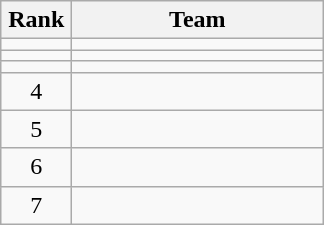<table class="wikitable">
<tr>
<th width=40>Rank</th>
<th width=160>Team</th>
</tr>
<tr>
<td style="text-align:center;"></td>
<td></td>
</tr>
<tr>
<td style="text-align:center;"></td>
<td></td>
</tr>
<tr>
<td style="text-align:center;"></td>
<td></td>
</tr>
<tr>
<td style="text-align:center;">4</td>
<td></td>
</tr>
<tr>
<td style="text-align:center;">5</td>
<td></td>
</tr>
<tr>
<td style="text-align:center;">6</td>
<td></td>
</tr>
<tr>
<td style="text-align:center;">7</td>
<td></td>
</tr>
</table>
